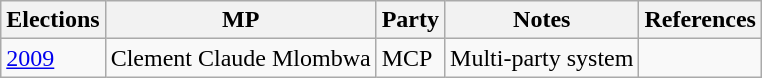<table class="wikitable">
<tr>
<th>Elections</th>
<th>MP</th>
<th>Party</th>
<th>Notes</th>
<th>References</th>
</tr>
<tr>
<td><a href='#'>2009</a></td>
<td>Clement Claude Mlombwa</td>
<td>MCP</td>
<td>Multi-party system</td>
<td></td>
</tr>
</table>
